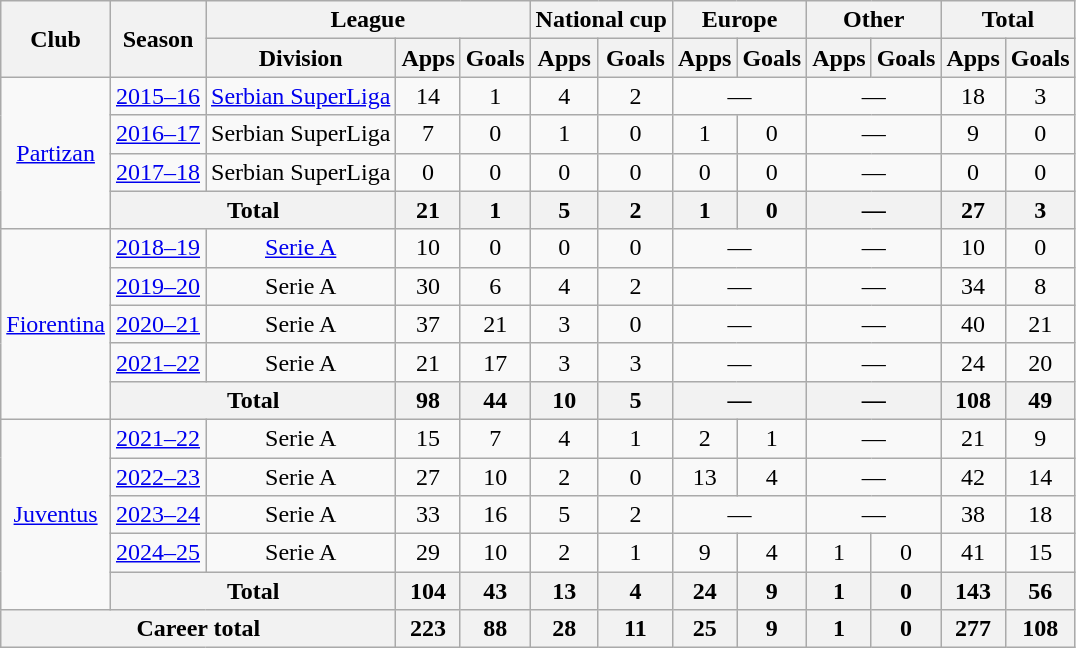<table class="wikitable" style="text-align:center">
<tr>
<th rowspan="2">Club</th>
<th rowspan="2">Season</th>
<th colspan="3">League</th>
<th colspan="2">National cup</th>
<th colspan="2">Europe</th>
<th colspan="2">Other</th>
<th colspan="2">Total</th>
</tr>
<tr>
<th>Division</th>
<th>Apps</th>
<th>Goals</th>
<th>Apps</th>
<th>Goals</th>
<th>Apps</th>
<th>Goals</th>
<th>Apps</th>
<th>Goals</th>
<th>Apps</th>
<th>Goals</th>
</tr>
<tr>
<td rowspan="4"><a href='#'>Partizan</a></td>
<td><a href='#'>2015–16</a></td>
<td><a href='#'>Serbian SuperLiga</a></td>
<td>14</td>
<td>1</td>
<td>4</td>
<td>2</td>
<td colspan="2">—</td>
<td colspan="2">—</td>
<td>18</td>
<td>3</td>
</tr>
<tr>
<td><a href='#'>2016–17</a></td>
<td>Serbian SuperLiga</td>
<td>7</td>
<td>0</td>
<td>1</td>
<td>0</td>
<td>1</td>
<td>0</td>
<td colspan="2">—</td>
<td>9</td>
<td>0</td>
</tr>
<tr>
<td><a href='#'>2017–18</a></td>
<td>Serbian SuperLiga</td>
<td>0</td>
<td>0</td>
<td>0</td>
<td>0</td>
<td>0</td>
<td>0</td>
<td colspan="2">—</td>
<td>0</td>
<td>0</td>
</tr>
<tr>
<th colspan="2">Total</th>
<th>21</th>
<th>1</th>
<th>5</th>
<th>2</th>
<th>1</th>
<th>0</th>
<th colspan="2">—</th>
<th>27</th>
<th>3</th>
</tr>
<tr>
<td rowspan="5"><a href='#'>Fiorentina</a></td>
<td><a href='#'>2018–19</a></td>
<td><a href='#'>Serie A</a></td>
<td>10</td>
<td>0</td>
<td>0</td>
<td>0</td>
<td colspan="2">—</td>
<td colspan="2">—</td>
<td>10</td>
<td>0</td>
</tr>
<tr>
<td><a href='#'>2019–20</a></td>
<td>Serie A</td>
<td>30</td>
<td>6</td>
<td>4</td>
<td>2</td>
<td colspan="2">—</td>
<td colspan="2">—</td>
<td>34</td>
<td>8</td>
</tr>
<tr>
<td><a href='#'>2020–21</a></td>
<td>Serie A</td>
<td>37</td>
<td>21</td>
<td>3</td>
<td>0</td>
<td colspan="2">—</td>
<td colspan="2">—</td>
<td>40</td>
<td>21</td>
</tr>
<tr>
<td><a href='#'>2021–22</a></td>
<td>Serie A</td>
<td>21</td>
<td>17</td>
<td>3</td>
<td>3</td>
<td colspan="2">—</td>
<td colspan="2">—</td>
<td>24</td>
<td>20</td>
</tr>
<tr>
<th colspan="2">Total</th>
<th>98</th>
<th>44</th>
<th>10</th>
<th>5</th>
<th colspan="2">—</th>
<th colspan="2">—</th>
<th>108</th>
<th>49</th>
</tr>
<tr>
<td rowspan="5"><a href='#'>Juventus</a></td>
<td><a href='#'>2021–22</a></td>
<td>Serie A</td>
<td>15</td>
<td>7</td>
<td>4</td>
<td>1</td>
<td>2</td>
<td>1</td>
<td colspan="2">—</td>
<td>21</td>
<td>9</td>
</tr>
<tr>
<td><a href='#'>2022–23</a></td>
<td>Serie A</td>
<td>27</td>
<td>10</td>
<td>2</td>
<td>0</td>
<td>13</td>
<td>4</td>
<td colspan="2">—</td>
<td>42</td>
<td>14</td>
</tr>
<tr>
<td><a href='#'>2023–24</a></td>
<td>Serie A</td>
<td>33</td>
<td>16</td>
<td>5</td>
<td>2</td>
<td colspan="2">—</td>
<td colspan="2">—</td>
<td>38</td>
<td>18</td>
</tr>
<tr>
<td><a href='#'>2024–25</a></td>
<td>Serie A</td>
<td>29</td>
<td>10</td>
<td>2</td>
<td>1</td>
<td>9</td>
<td>4</td>
<td>1</td>
<td>0</td>
<td>41</td>
<td>15</td>
</tr>
<tr>
<th colspan="2">Total</th>
<th>104</th>
<th>43</th>
<th>13</th>
<th>4</th>
<th>24</th>
<th>9</th>
<th>1</th>
<th>0</th>
<th>143</th>
<th>56</th>
</tr>
<tr>
<th colspan="3">Career total</th>
<th>223</th>
<th>88</th>
<th>28</th>
<th>11</th>
<th>25</th>
<th>9</th>
<th>1</th>
<th>0</th>
<th>277</th>
<th>108</th>
</tr>
</table>
